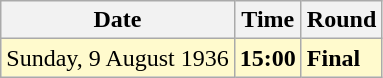<table class="wikitable">
<tr>
<th>Date</th>
<th>Time</th>
<th>Round</th>
</tr>
<tr style=background:lemonchiffon>
<td>Sunday, 9 August 1936</td>
<td><strong>15:00</strong></td>
<td><strong>Final</strong></td>
</tr>
</table>
